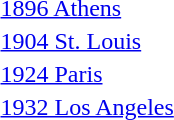<table>
<tr>
<td><a href='#'>1896 Athens</a><br> </td>
<td></td>
<td></td>
<td></td>
</tr>
<tr>
<td><a href='#'>1904 St. Louis</a><br> </td>
<td></td>
<td></td>
<td></td>
</tr>
<tr>
<td rowspan="2"><a href='#'>1924 Paris</a><br> </td>
<td rowspan="2"></td>
<td rowspan="2"></td>
<td></td>
</tr>
<tr>
<td></td>
</tr>
<tr>
<td><a href='#'>1932 Los Angeles</a><br> </td>
<td></td>
<td></td>
<td></td>
</tr>
</table>
